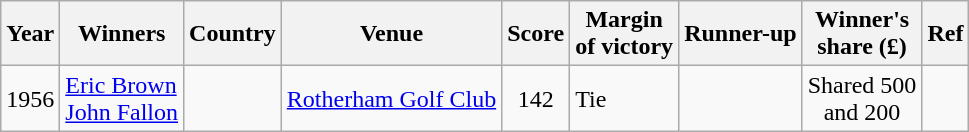<table class="wikitable">
<tr>
<th>Year</th>
<th>Winners</th>
<th>Country</th>
<th>Venue</th>
<th>Score</th>
<th>Margin<br>of victory</th>
<th>Runner-up</th>
<th>Winner's<br>share (£)</th>
<th>Ref</th>
</tr>
<tr>
<td>1956</td>
<td><a href='#'>Eric Brown</a><br><a href='#'>John Fallon</a></td>
<td><br></td>
<td><a href='#'>Rotherham Golf Club</a></td>
<td align=center>142</td>
<td>Tie</td>
<td></td>
<td align=center>Shared 500<br>and 200</td>
<td></td>
</tr>
</table>
